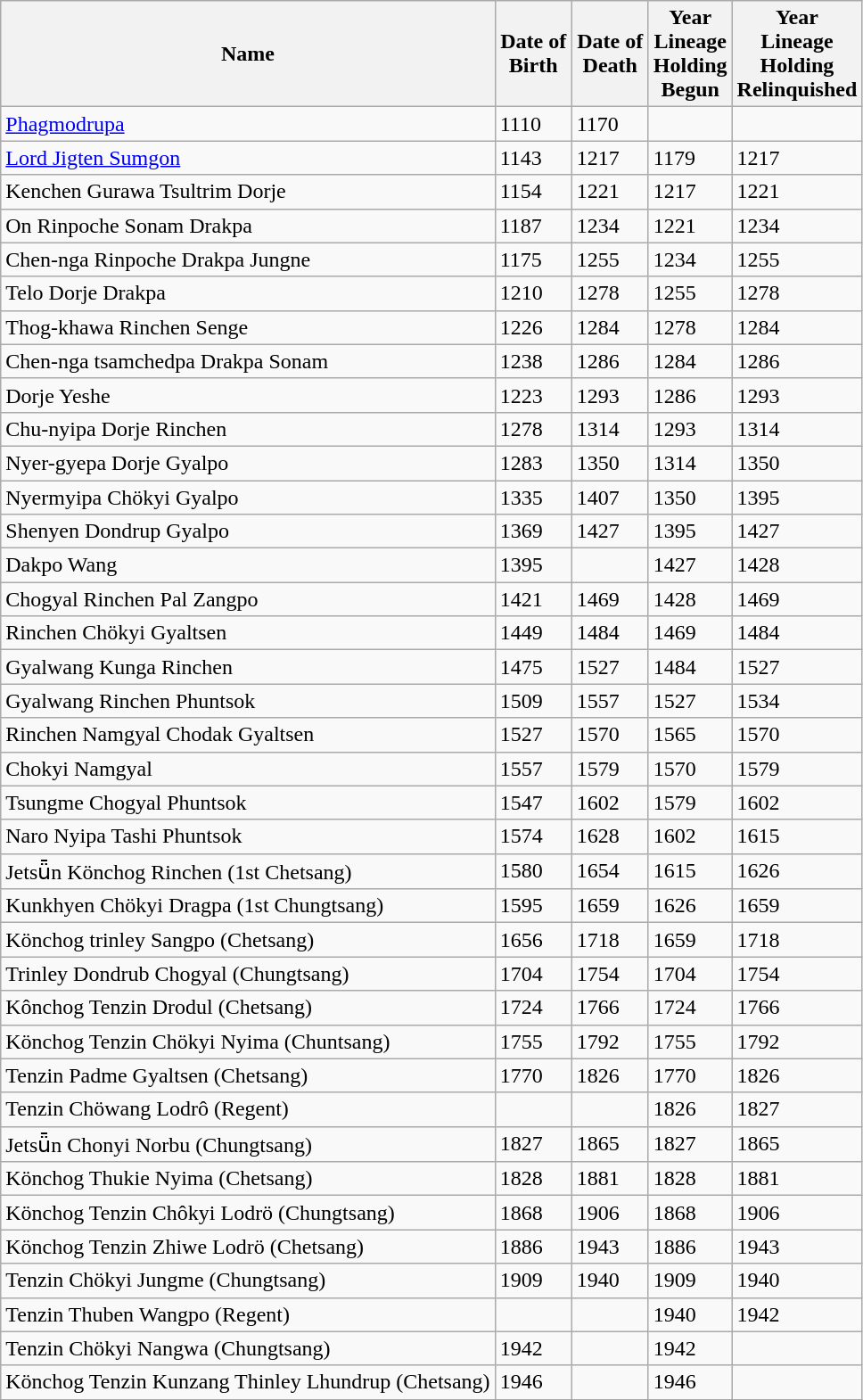<table class="wikitable">
<tr>
<th>Name</th>
<th scope="col" width="50">Date of Birth</th>
<th scope="col" width="50">Date of Death</th>
<th scope="col" width="50">Year Lineage Holding Begun</th>
<th scope="col" width="50">Year Lineage Holding Relinquished</th>
</tr>
<tr>
<td><a href='#'>Phagmodrupa</a></td>
<td>1110</td>
<td>1170</td>
<td></td>
<td></td>
</tr>
<tr>
<td><a href='#'>Lord Jigten Sumgon</a></td>
<td>1143</td>
<td>1217</td>
<td>1179</td>
<td>1217</td>
</tr>
<tr>
<td>Kenchen Gurawa Tsultrim Dorje</td>
<td>1154</td>
<td>1221</td>
<td>1217</td>
<td>1221</td>
</tr>
<tr>
<td>On Rinpoche Sonam Drakpa</td>
<td>1187</td>
<td>1234</td>
<td>1221</td>
<td>1234</td>
</tr>
<tr>
<td>Chen-nga Rinpoche Drakpa Jungne</td>
<td>1175</td>
<td>1255</td>
<td>1234</td>
<td>1255</td>
</tr>
<tr>
<td>Telo Dorje Drakpa</td>
<td>1210</td>
<td>1278</td>
<td>1255</td>
<td>1278</td>
</tr>
<tr>
<td>Thog-khawa Rinchen Senge</td>
<td>1226</td>
<td>1284</td>
<td>1278</td>
<td>1284</td>
</tr>
<tr>
<td>Chen-nga tsamchedpa Drakpa Sonam</td>
<td>1238</td>
<td>1286</td>
<td>1284</td>
<td>1286</td>
</tr>
<tr>
<td>Dorje Yeshe</td>
<td>1223</td>
<td>1293</td>
<td>1286</td>
<td>1293</td>
</tr>
<tr>
<td>Chu-nyipa Dorje Rinchen</td>
<td>1278</td>
<td>1314</td>
<td>1293</td>
<td>1314</td>
</tr>
<tr>
<td>Nyer-gyepa Dorje Gyalpo</td>
<td>1283</td>
<td>1350</td>
<td>1314</td>
<td>1350</td>
</tr>
<tr>
<td>Nyermyipa Chökyi Gyalpo</td>
<td>1335</td>
<td>1407</td>
<td>1350</td>
<td>1395</td>
</tr>
<tr>
<td>Shenyen Dondrup Gyalpo</td>
<td>1369</td>
<td>1427</td>
<td>1395</td>
<td>1427</td>
</tr>
<tr>
<td>Dakpo Wang</td>
<td>1395</td>
<td></td>
<td>1427</td>
<td>1428</td>
</tr>
<tr>
<td>Chogyal Rinchen Pal Zangpo</td>
<td>1421</td>
<td>1469</td>
<td>1428</td>
<td>1469</td>
</tr>
<tr>
<td>Rinchen Chökyi Gyaltsen</td>
<td>1449</td>
<td>1484</td>
<td>1469</td>
<td>1484</td>
</tr>
<tr>
<td>Gyalwang Kunga Rinchen</td>
<td>1475</td>
<td>1527</td>
<td>1484</td>
<td>1527</td>
</tr>
<tr>
<td>Gyalwang Rinchen Phuntsok</td>
<td>1509</td>
<td>1557</td>
<td>1527</td>
<td>1534</td>
</tr>
<tr>
<td>Rinchen Namgyal Chodak Gyaltsen</td>
<td>1527</td>
<td>1570</td>
<td>1565</td>
<td>1570</td>
</tr>
<tr>
<td>Chokyi Namgyal</td>
<td>1557</td>
<td>1579</td>
<td>1570</td>
<td>1579</td>
</tr>
<tr>
<td>Tsungme Chogyal Phuntsok</td>
<td>1547</td>
<td>1602</td>
<td>1579</td>
<td>1602</td>
</tr>
<tr>
<td>Naro Nyipa Tashi Phuntsok</td>
<td>1574</td>
<td>1628</td>
<td>1602</td>
<td>1615</td>
</tr>
<tr>
<td>Jetsǖn Könchog Rinchen (1st Chetsang)</td>
<td>1580</td>
<td>1654</td>
<td>1615</td>
<td>1626</td>
</tr>
<tr>
<td>Kunkhyen Chökyi Dragpa (1st Chungtsang)</td>
<td>1595</td>
<td>1659</td>
<td>1626</td>
<td>1659</td>
</tr>
<tr>
<td>Könchog trinley Sangpo (Chetsang)</td>
<td>1656</td>
<td>1718</td>
<td>1659</td>
<td>1718</td>
</tr>
<tr>
<td>Trinley Dondrub Chogyal (Chungtsang)</td>
<td>1704</td>
<td>1754</td>
<td>1704</td>
<td>1754</td>
</tr>
<tr>
<td>Kônchog Tenzin Drodul (Chetsang)</td>
<td>1724</td>
<td>1766</td>
<td>1724</td>
<td>1766</td>
</tr>
<tr>
<td>Könchog Tenzin Chökyi Nyima (Chuntsang)</td>
<td>1755</td>
<td>1792</td>
<td>1755</td>
<td>1792</td>
</tr>
<tr>
<td>Tenzin Padme Gyaltsen (Chetsang)</td>
<td>1770</td>
<td>1826</td>
<td>1770</td>
<td>1826</td>
</tr>
<tr>
<td>Tenzin Chöwang Lodrô (Regent)</td>
<td></td>
<td></td>
<td>1826</td>
<td>1827</td>
</tr>
<tr>
<td>Jetsǖn Chonyi Norbu (Chungtsang)</td>
<td>1827</td>
<td>1865</td>
<td>1827</td>
<td>1865</td>
</tr>
<tr>
<td>Könchog Thukie Nyima (Chetsang)</td>
<td>1828</td>
<td>1881</td>
<td>1828</td>
<td>1881</td>
</tr>
<tr>
<td>Könchog Tenzin Chôkyi Lodrö (Chungtsang)</td>
<td>1868</td>
<td>1906</td>
<td>1868</td>
<td>1906</td>
</tr>
<tr>
<td>Könchog Tenzin Zhiwe Lodrö (Chetsang)</td>
<td>1886</td>
<td>1943</td>
<td>1886</td>
<td>1943</td>
</tr>
<tr>
<td>Tenzin Chökyi Jungme (Chungtsang)</td>
<td>1909</td>
<td>1940</td>
<td>1909</td>
<td>1940</td>
</tr>
<tr>
<td>Tenzin Thuben Wangpo (Regent)</td>
<td></td>
<td></td>
<td>1940</td>
<td>1942</td>
</tr>
<tr>
<td>Tenzin Chökyi Nangwa (Chungtsang)</td>
<td>1942</td>
<td></td>
<td>1942</td>
<td></td>
</tr>
<tr>
<td>Könchog Tenzin Kunzang Thinley Lhundrup (Chetsang)</td>
<td>1946</td>
<td></td>
<td>1946</td>
<td></td>
</tr>
</table>
